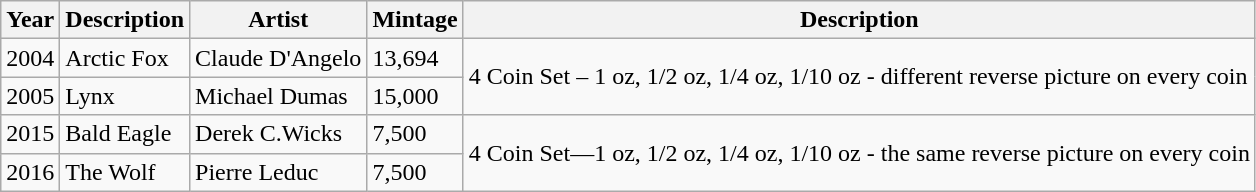<table class="wikitable">
<tr>
<th>Year</th>
<th>Description</th>
<th>Artist</th>
<th>Mintage</th>
<th>Description</th>
</tr>
<tr>
<td>2004</td>
<td>Arctic Fox</td>
<td>Claude D'Angelo</td>
<td>13,694</td>
<td rowspan="2">4 Coin Set – 1 oz, 1/2 oz, 1/4 oz, 1/10 oz - different reverse picture on every coin</td>
</tr>
<tr>
<td>2005</td>
<td>Lynx</td>
<td>Michael Dumas</td>
<td>15,000</td>
</tr>
<tr>
<td>2015</td>
<td>Bald Eagle</td>
<td>Derek C.Wicks</td>
<td>7,500</td>
<td rowspan="2">4 Coin Set—1 oz, 1/2 oz, 1/4 oz, 1/10 oz - the same reverse picture on every coin</td>
</tr>
<tr>
<td>2016</td>
<td>The Wolf</td>
<td>Pierre Leduc</td>
<td>7,500</td>
</tr>
</table>
